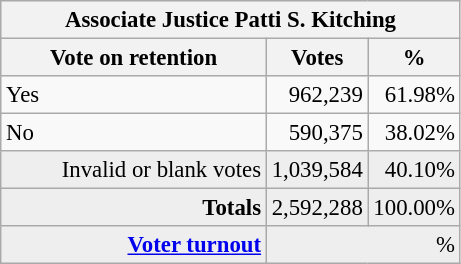<table class="wikitable" style="font-size: 95%;">
<tr style="background-color:#E9E9E9">
<th colspan=7>Associate Justice Patti S. Kitching</th>
</tr>
<tr style="background-color:#E9E9E9">
<th style="width: 170px">Vote on retention</th>
<th style="width: 50px">Votes</th>
<th style="width: 40px">%</th>
</tr>
<tr>
<td>Yes</td>
<td align="right">962,239</td>
<td align="right">61.98%</td>
</tr>
<tr>
<td>No</td>
<td align="right">590,375</td>
<td align="right">38.02%</td>
</tr>
<tr style="background-color:#EEEEEE">
<td align="right">Invalid or blank votes</td>
<td align="right">1,039,584</td>
<td align="right">40.10%</td>
</tr>
<tr style="background-color:#EEEEEE">
<td colspan="1" align="right"><strong>Totals</strong></td>
<td align="right">2,592,288</td>
<td align="right">100.00%</td>
</tr>
<tr style="background-color:#EEEEEE">
<td align="right"><strong><a href='#'>Voter turnout</a></strong></td>
<td colspan="2" align="right">%</td>
</tr>
</table>
